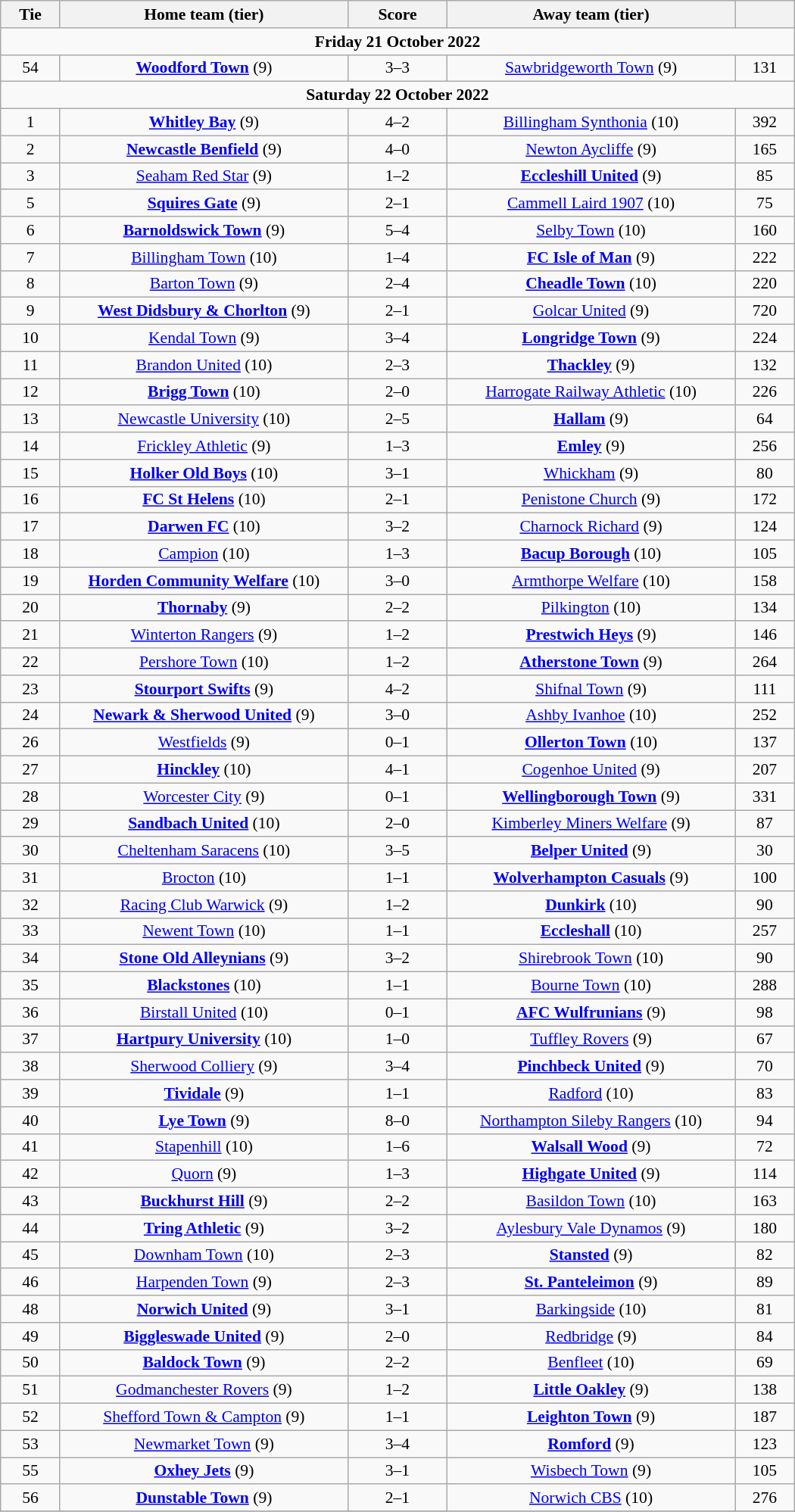<table class="wikitable" style="width:700px;text-align:center;font-size:90%">
<tr>
<th scope="col" style="width: 7.50%">Tie</th>
<th scope="col" style="width:36.25%">Home team (tier)</th>
<th scope="col" style="width:12.50%">Score</th>
<th scope="col" style="width:36.25%">Away team (tier)</th>
<th scope="col" style="width: 7.50%"></th>
</tr>
<tr>
<td colspan="5"><strong>Friday 21 October 2022</strong></td>
</tr>
<tr>
<td>54</td>
<td><strong><a href='#'>Woodford Town</a></strong> (9)</td>
<td>3–3 </td>
<td><a href='#'>Sawbridgeworth Town</a> (9)</td>
<td>131</td>
</tr>
<tr>
<td colspan="5"><strong>Saturday 22 October 2022</strong></td>
</tr>
<tr>
<td>1</td>
<td><strong><a href='#'>Whitley Bay</a></strong> (9)</td>
<td>4–2</td>
<td><a href='#'>Billingham Synthonia</a> (10)</td>
<td>392</td>
</tr>
<tr>
<td>2</td>
<td><strong><a href='#'>Newcastle Benfield</a></strong> (9)</td>
<td>4–0</td>
<td><a href='#'>Newton Aycliffe</a> (9)</td>
<td>165</td>
</tr>
<tr>
<td>3</td>
<td><a href='#'>Seaham Red Star</a> (9)</td>
<td>1–2</td>
<td><strong><a href='#'>Eccleshill United</a></strong> (9)</td>
<td>85</td>
</tr>
<tr>
<td>5</td>
<td><strong><a href='#'>Squires Gate</a></strong> (9)</td>
<td>2–1</td>
<td><a href='#'>Cammell Laird 1907</a> (10)</td>
<td>75</td>
</tr>
<tr>
<td>6</td>
<td><strong><a href='#'>Barnoldswick Town</a></strong> (9)</td>
<td>5–4</td>
<td><a href='#'>Selby Town</a> (10)</td>
<td>160</td>
</tr>
<tr>
<td>7</td>
<td><a href='#'>Billingham Town</a> (10)</td>
<td>1–4</td>
<td><strong><a href='#'>FC Isle of Man</a></strong> (9)</td>
<td>222</td>
</tr>
<tr>
<td>8</td>
<td><a href='#'>Barton Town</a> (9)</td>
<td>2–4</td>
<td><strong><a href='#'>Cheadle Town</a></strong> (10)</td>
<td>220</td>
</tr>
<tr>
<td>9</td>
<td><strong><a href='#'>West Didsbury & Chorlton</a></strong> (9)</td>
<td>2–1</td>
<td><a href='#'>Golcar United</a> (9)</td>
<td>720</td>
</tr>
<tr>
<td>10</td>
<td><a href='#'>Kendal Town</a> (9)</td>
<td>3–4</td>
<td><strong><a href='#'>Longridge Town</a></strong> (9)</td>
<td>224</td>
</tr>
<tr>
<td>11</td>
<td><a href='#'>Brandon United</a> (10)</td>
<td>2–3</td>
<td><strong><a href='#'>Thackley</a></strong> (9)</td>
<td>132</td>
</tr>
<tr>
<td>12</td>
<td><strong><a href='#'>Brigg Town</a></strong> (10)</td>
<td>2–0</td>
<td><a href='#'>Harrogate Railway Athletic</a> (10)</td>
<td>226</td>
</tr>
<tr>
<td>13</td>
<td><a href='#'>Newcastle University</a> (10)</td>
<td>2–5</td>
<td><strong><a href='#'>Hallam</a></strong> (9)</td>
<td>64</td>
</tr>
<tr>
<td>14</td>
<td><a href='#'>Frickley Athletic</a> (9)</td>
<td>1–3</td>
<td><strong><a href='#'>Emley</a></strong> (9)</td>
<td>256</td>
</tr>
<tr>
<td>15</td>
<td><strong><a href='#'>Holker Old Boys</a></strong> (10)</td>
<td>3–1</td>
<td><a href='#'>Whickham</a> (9)</td>
<td>80</td>
</tr>
<tr>
<td>16</td>
<td><strong><a href='#'>FC St Helens</a></strong> (10)</td>
<td>2–1</td>
<td><a href='#'>Penistone Church</a> (9)</td>
<td>172</td>
</tr>
<tr>
<td>17</td>
<td><strong><a href='#'>Darwen FC</a></strong> (10)</td>
<td>3–2</td>
<td><a href='#'>Charnock Richard</a> (9)</td>
<td>124</td>
</tr>
<tr>
<td>18</td>
<td><a href='#'>Campion</a> (10)</td>
<td>1–3</td>
<td><strong><a href='#'>Bacup Borough</a></strong> (10)</td>
<td>105</td>
</tr>
<tr>
<td>19</td>
<td><strong><a href='#'>Horden Community Welfare</a></strong> (10)</td>
<td>3–0</td>
<td><a href='#'>Armthorpe Welfare</a> (10)</td>
<td>158</td>
</tr>
<tr>
<td>20</td>
<td><strong><a href='#'>Thornaby</a></strong> (9)</td>
<td>2–2 </td>
<td><a href='#'>Pilkington</a> (10)</td>
<td>134</td>
</tr>
<tr>
<td>21</td>
<td><a href='#'>Winterton Rangers</a> (9)</td>
<td>1–2</td>
<td><strong><a href='#'>Prestwich Heys</a></strong> (9)</td>
<td>146</td>
</tr>
<tr>
<td>22</td>
<td><a href='#'>Pershore Town</a> (10)</td>
<td>1–2</td>
<td><strong><a href='#'>Atherstone Town</a></strong> (9)</td>
<td>264</td>
</tr>
<tr>
<td>23</td>
<td><strong><a href='#'>Stourport Swifts</a></strong> (9)</td>
<td>4–2</td>
<td><a href='#'>Shifnal Town</a> (9)</td>
<td>111</td>
</tr>
<tr>
<td>24</td>
<td><strong><a href='#'>Newark & Sherwood United</a></strong> (9)</td>
<td>3–0</td>
<td><a href='#'>Ashby Ivanhoe</a> (10)</td>
<td>252</td>
</tr>
<tr>
<td>26</td>
<td><a href='#'>Westfields</a> (9)</td>
<td>0–1</td>
<td><strong><a href='#'>Ollerton Town</a></strong> (10)</td>
<td>137</td>
</tr>
<tr>
<td>27</td>
<td><strong><a href='#'>Hinckley</a></strong> (10)</td>
<td>4–1</td>
<td><a href='#'>Cogenhoe United</a> (9)</td>
<td>207</td>
</tr>
<tr>
<td>28</td>
<td><a href='#'>Worcester City</a> (9)</td>
<td>0–1</td>
<td><strong><a href='#'>Wellingborough Town</a></strong> (9)</td>
<td>331</td>
</tr>
<tr>
<td>29</td>
<td><strong><a href='#'>Sandbach United</a></strong> (10)</td>
<td>2–0</td>
<td><a href='#'>Kimberley Miners Welfare</a> (9)</td>
<td>87</td>
</tr>
<tr>
<td>30</td>
<td><a href='#'>Cheltenham Saracens</a> (10)</td>
<td>3–5</td>
<td><strong><a href='#'>Belper United</a></strong> (9)</td>
<td>30</td>
</tr>
<tr>
<td>31</td>
<td><a href='#'>Brocton</a> (10)</td>
<td>1–1 </td>
<td><strong><a href='#'>Wolverhampton Casuals</a></strong> (9)</td>
<td>100</td>
</tr>
<tr>
<td>32</td>
<td><a href='#'>Racing Club Warwick</a> (9)</td>
<td>1–2</td>
<td><strong><a href='#'>Dunkirk</a></strong> (10)</td>
<td>90</td>
</tr>
<tr>
<td>33</td>
<td><a href='#'>Newent Town</a> (10)</td>
<td>1–1 </td>
<td><strong><a href='#'>Eccleshall</a></strong> (10)</td>
<td>257</td>
</tr>
<tr>
<td>34</td>
<td><strong><a href='#'>Stone Old Alleynians</a></strong> (9)</td>
<td>3–2</td>
<td><a href='#'>Shirebrook Town</a> (10)</td>
<td>90</td>
</tr>
<tr>
<td>35</td>
<td><strong><a href='#'>Blackstones</a></strong> (10)</td>
<td>1–1 </td>
<td><a href='#'>Bourne Town</a> (10)</td>
<td>288</td>
</tr>
<tr>
<td>36</td>
<td><a href='#'>Birstall United</a> (10)</td>
<td>0–1</td>
<td><strong><a href='#'>AFC Wulfrunians</a></strong> (9)</td>
<td>98</td>
</tr>
<tr>
<td>37</td>
<td><strong><a href='#'>Hartpury University</a></strong> (10)</td>
<td>1–0</td>
<td><a href='#'>Tuffley Rovers</a> (9)</td>
<td>67</td>
</tr>
<tr>
<td>38</td>
<td><a href='#'>Sherwood Colliery</a> (9)</td>
<td>3–4</td>
<td><strong><a href='#'>Pinchbeck United</a></strong> (9)</td>
<td>70</td>
</tr>
<tr>
<td>39</td>
<td><strong><a href='#'>Tividale</a></strong> (9)</td>
<td>1–1 </td>
<td><a href='#'>Radford</a> (10)</td>
<td>83</td>
</tr>
<tr>
<td>40</td>
<td><strong><a href='#'>Lye Town</a></strong> (9)</td>
<td>8–0</td>
<td><a href='#'>Northampton Sileby Rangers</a> (10)</td>
<td>94</td>
</tr>
<tr>
<td>41</td>
<td><a href='#'>Stapenhill</a> (10)</td>
<td>1–6</td>
<td><strong><a href='#'>Walsall Wood</a></strong> (9)</td>
<td>72</td>
</tr>
<tr>
<td>42</td>
<td><a href='#'>Quorn</a> (9)</td>
<td>1–3</td>
<td><strong><a href='#'>Highgate United</a></strong> (9)</td>
<td>114</td>
</tr>
<tr>
<td>43</td>
<td><strong><a href='#'>Buckhurst Hill</a></strong> (9)</td>
<td>2–2 </td>
<td><a href='#'>Basildon Town</a> (10)</td>
<td>163</td>
</tr>
<tr>
<td>44</td>
<td><strong><a href='#'>Tring Athletic</a></strong> (9)</td>
<td>3–2</td>
<td><a href='#'>Aylesbury Vale Dynamos</a> (9)</td>
<td>180</td>
</tr>
<tr>
<td>45</td>
<td><a href='#'>Downham Town</a> (10)</td>
<td>2–3</td>
<td><strong><a href='#'>Stansted</a></strong> (9)</td>
<td>82</td>
</tr>
<tr>
<td>46</td>
<td><a href='#'>Harpenden Town</a> (9)</td>
<td>2–3</td>
<td><strong><a href='#'>St. Panteleimon</a></strong> (9)</td>
<td>89</td>
</tr>
<tr>
<td>48</td>
<td><strong><a href='#'>Norwich United</a></strong> (9)</td>
<td>3–1</td>
<td><a href='#'>Barkingside</a> (10)</td>
<td>81</td>
</tr>
<tr>
<td>49</td>
<td><strong><a href='#'>Biggleswade United</a></strong> (9)</td>
<td>2–0</td>
<td><a href='#'>Redbridge</a> (9)</td>
<td>84</td>
</tr>
<tr>
<td>50</td>
<td><strong><a href='#'>Baldock Town</a></strong> (9)</td>
<td>2–2 </td>
<td><a href='#'>Benfleet</a> (10)</td>
<td>69</td>
</tr>
<tr>
<td>51</td>
<td><a href='#'>Godmanchester Rovers</a> (9)</td>
<td>1–2</td>
<td><strong><a href='#'>Little Oakley</a></strong> (9)</td>
<td>138</td>
</tr>
<tr>
<td>52</td>
<td><a href='#'>Shefford Town & Campton</a> (9)</td>
<td>1–1 </td>
<td><strong><a href='#'>Leighton Town</a></strong> (9)</td>
<td>187</td>
</tr>
<tr>
<td>53</td>
<td><a href='#'>Newmarket Town</a> (9)</td>
<td>3–4</td>
<td><strong><a href='#'>Romford</a></strong> (9)</td>
<td>123</td>
</tr>
<tr>
<td>55</td>
<td><strong><a href='#'>Oxhey Jets</a></strong> (9)</td>
<td>3–1</td>
<td><a href='#'>Wisbech Town</a> (9)</td>
<td>105</td>
</tr>
<tr>
<td>56</td>
<td><strong><a href='#'>Dunstable Town</a></strong> (9)</td>
<td>2–1</td>
<td><a href='#'>Norwich CBS</a> (10)</td>
<td>276</td>
</tr>
<tr>
</tr>
</table>
